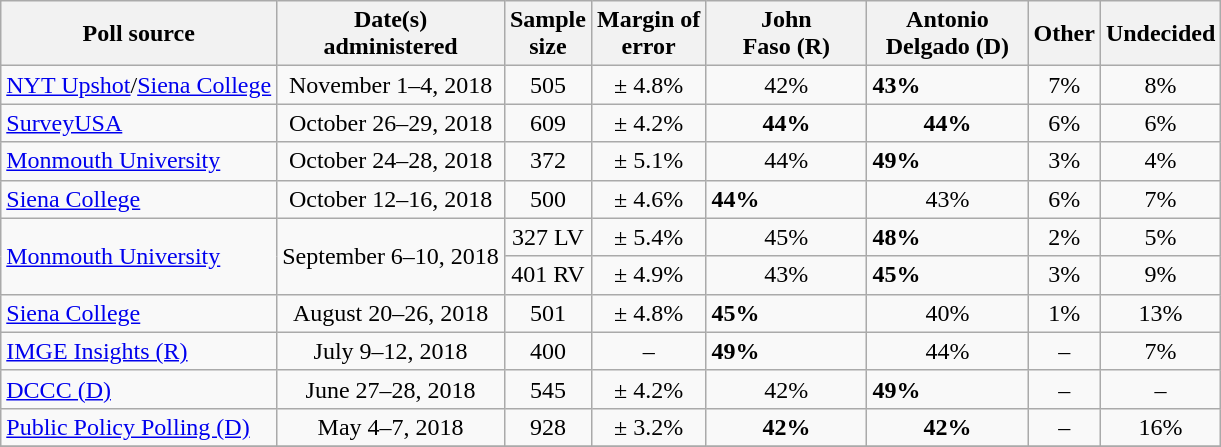<table class="wikitable">
<tr>
<th>Poll source</th>
<th>Date(s)<br>administered</th>
<th>Sample<br>size</th>
<th>Margin of<br>error</th>
<th style="width:100px;">John<br>Faso (R)</th>
<th style="width:100px;">Antonio<br>Delgado (D)</th>
<th>Other</th>
<th>Undecided</th>
</tr>
<tr>
<td><a href='#'>NYT Upshot</a>/<a href='#'>Siena College</a></td>
<td align=center>November 1–4, 2018</td>
<td align=center>505</td>
<td align=center>± 4.8%</td>
<td align=center>42%</td>
<td><strong>43%</strong></td>
<td align=center>7%</td>
<td align=center>8%</td>
</tr>
<tr>
<td><a href='#'>SurveyUSA</a></td>
<td align=center>October 26–29, 2018</td>
<td align=center>609</td>
<td align=center>± 4.2%</td>
<td align=center><strong>44%</strong></td>
<td align=center><strong>44%</strong></td>
<td align=center>6%</td>
<td align=center>6%</td>
</tr>
<tr>
<td><a href='#'>Monmouth University</a></td>
<td align=center>October 24–28, 2018</td>
<td align=center>372</td>
<td align=center>± 5.1%</td>
<td align=center>44%</td>
<td><strong>49%</strong></td>
<td align=center>3%</td>
<td align=center>4%</td>
</tr>
<tr>
<td><a href='#'>Siena College</a></td>
<td align=center>October 12–16, 2018</td>
<td align=center>500</td>
<td align=center>± 4.6%</td>
<td><strong>44%</strong></td>
<td align=center>43%</td>
<td align=center>6%</td>
<td align=center>7%</td>
</tr>
<tr>
<td rowspan="2"><a href='#'>Monmouth University</a></td>
<td rowspan="2">September 6–10, 2018</td>
<td align="center">327 LV</td>
<td align="center">± 5.4%</td>
<td align="center">45%</td>
<td><strong>48%</strong></td>
<td align="center">2%</td>
<td align="center">5%</td>
</tr>
<tr>
<td align="center">401 RV</td>
<td align="center">± 4.9%</td>
<td align="center">43%</td>
<td><strong>45%</strong></td>
<td align="center">3%</td>
<td align="center">9%</td>
</tr>
<tr>
<td><a href='#'>Siena College</a></td>
<td align=center>August 20–26, 2018</td>
<td align=center>501</td>
<td align=center>± 4.8%</td>
<td><strong>45%</strong></td>
<td align=center>40%</td>
<td align=center>1%</td>
<td align=center>13%</td>
</tr>
<tr>
<td><a href='#'>IMGE Insights (R)</a></td>
<td align=center>July 9–12, 2018</td>
<td align=center>400</td>
<td align=center>–</td>
<td><strong>49%</strong></td>
<td align=center>44%</td>
<td align=center>–</td>
<td align=center>7%</td>
</tr>
<tr>
<td><a href='#'>DCCC (D)</a></td>
<td align=center>June 27–28, 2018</td>
<td align=center>545</td>
<td align=center>± 4.2%</td>
<td align=center>42%</td>
<td><strong>49%</strong></td>
<td align=center>–</td>
<td align=center>–</td>
</tr>
<tr>
<td><a href='#'>Public Policy Polling (D)</a></td>
<td align=center>May 4–7, 2018</td>
<td align=center>928</td>
<td align=center>± 3.2%</td>
<td align=center><strong>42%</strong></td>
<td align=center><strong>42%</strong></td>
<td align=center>–</td>
<td align=center>16%</td>
</tr>
<tr>
</tr>
</table>
